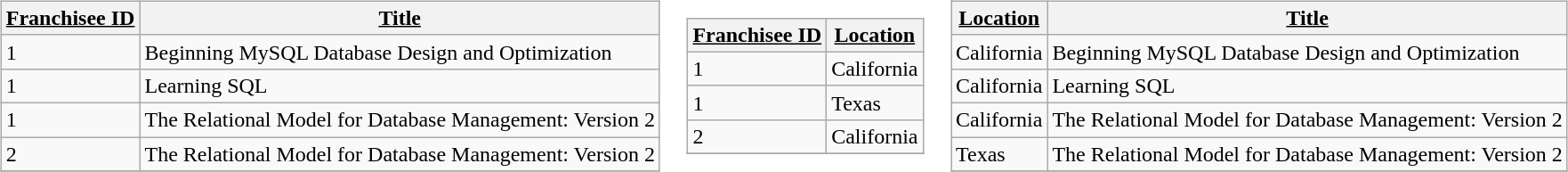<table>
<tr>
<td><br><table class="wikitable">
<tr>
<th><u>Franchisee ID</u></th>
<th><u>Title</u></th>
</tr>
<tr>
<td>1</td>
<td>Beginning MySQL Database Design and Optimization</td>
</tr>
<tr>
<td>1</td>
<td>Learning SQL</td>
</tr>
<tr>
<td>1</td>
<td>The Relational Model for Database Management: Version 2</td>
</tr>
<tr>
<td>2</td>
<td>The Relational Model for Database Management: Version 2</td>
</tr>
<tr>
</tr>
</table>
</td>
<td><br><table class="wikitable">
<tr>
<th><u>Franchisee ID</u></th>
<th><u>Location</u></th>
</tr>
<tr>
<td>1</td>
<td>California</td>
</tr>
<tr>
<td>1</td>
<td>Texas</td>
</tr>
<tr>
<td>2</td>
<td>California</td>
</tr>
<tr>
</tr>
</table>
</td>
<td><br><table class="wikitable">
<tr>
<th><u>Location</u></th>
<th><u>Title</u></th>
</tr>
<tr>
<td>California</td>
<td>Beginning MySQL Database Design and Optimization</td>
</tr>
<tr>
<td>California</td>
<td>Learning SQL</td>
</tr>
<tr>
<td>California</td>
<td>The Relational Model for Database Management: Version 2</td>
</tr>
<tr>
<td>Texas</td>
<td>The Relational Model for Database Management: Version 2</td>
</tr>
<tr>
</tr>
</table>
</td>
</tr>
</table>
